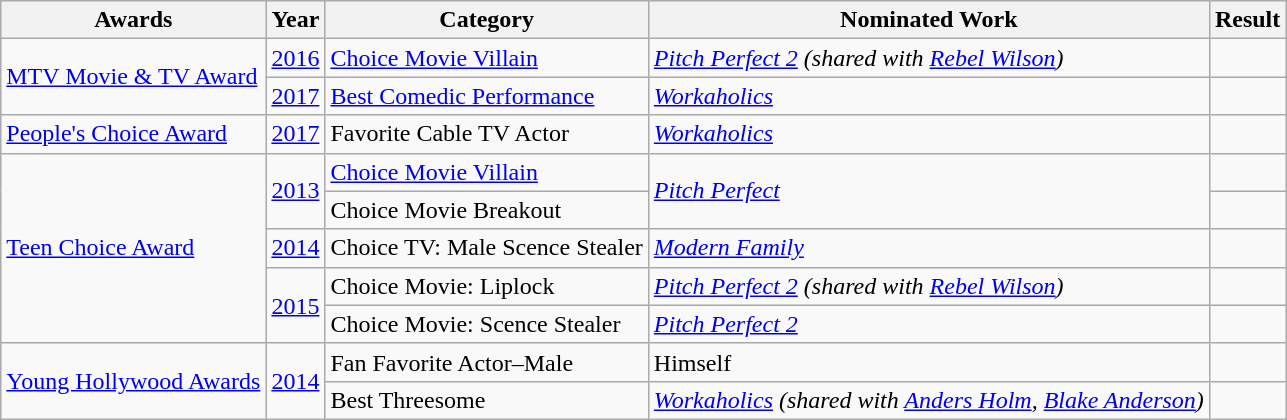<table class="wikitable">
<tr>
<th>Awards</th>
<th>Year</th>
<th>Category</th>
<th>Nominated Work</th>
<th>Result</th>
</tr>
<tr>
<td rowspan="2"><a href='#'>MTV Movie & TV Award</a></td>
<td><a href='#'>2016</a></td>
<td><a href='#'>Choice Movie Villain</a></td>
<td><em><a href='#'>Pitch Perfect 2</a> (shared with <a href='#'>Rebel Wilson</a>)</em></td>
<td></td>
</tr>
<tr>
<td><a href='#'>2017</a></td>
<td><a href='#'>Best Comedic Performance</a></td>
<td><em><a href='#'>Workaholics</a></em></td>
<td></td>
</tr>
<tr>
<td><a href='#'>People's Choice Award</a></td>
<td><a href='#'>2017</a></td>
<td>Favorite Cable TV Actor</td>
<td><em><a href='#'>Workaholics</a></em></td>
<td></td>
</tr>
<tr>
<td rowspan="5"><a href='#'>Teen Choice Award</a></td>
<td rowspan="2"><a href='#'>2013</a></td>
<td><a href='#'>Choice Movie Villain</a></td>
<td rowspan="2"><em><a href='#'>Pitch Perfect</a></em></td>
<td></td>
</tr>
<tr>
<td>Choice Movie Breakout</td>
<td></td>
</tr>
<tr>
<td><a href='#'>2014</a></td>
<td>Choice TV: Male Scence Stealer</td>
<td><em><a href='#'>Modern Family</a></em></td>
<td></td>
</tr>
<tr>
<td rowspan="2"><a href='#'>2015</a></td>
<td>Choice Movie: Liplock</td>
<td><em><a href='#'>Pitch Perfect 2</a> (shared with <a href='#'>Rebel Wilson</a>)</em></td>
<td></td>
</tr>
<tr>
<td>Choice Movie: Scence Stealer</td>
<td><em><a href='#'>Pitch Perfect 2</a></em></td>
<td></td>
</tr>
<tr>
<td rowspan="2"><a href='#'>Young Hollywood Awards</a></td>
<td rowspan="2"><a href='#'>2014</a></td>
<td>Fan Favorite Actor–Male</td>
<td>Himself</td>
<td></td>
</tr>
<tr>
<td>Best Threesome</td>
<td><em><a href='#'>Workaholics</a></em> <em>(shared with <a href='#'>Anders Holm</a>, <a href='#'>Blake Anderson</a>)</em></td>
<td></td>
</tr>
</table>
